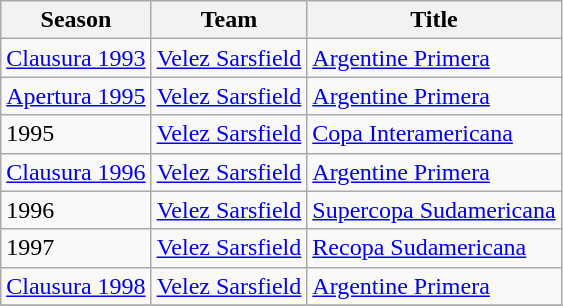<table class="wikitable">
<tr>
<th>Season</th>
<th>Team</th>
<th>Title</th>
</tr>
<tr>
<td><a href='#'>Clausura 1993</a></td>
<td><a href='#'>Velez Sarsfield</a></td>
<td><a href='#'>Argentine Primera</a></td>
</tr>
<tr>
<td><a href='#'>Apertura 1995</a></td>
<td><a href='#'>Velez Sarsfield</a></td>
<td><a href='#'>Argentine Primera</a></td>
</tr>
<tr>
<td>1995</td>
<td><a href='#'>Velez Sarsfield</a></td>
<td><a href='#'>Copa Interamericana</a></td>
</tr>
<tr>
<td><a href='#'>Clausura 1996</a></td>
<td><a href='#'>Velez Sarsfield</a></td>
<td><a href='#'>Argentine Primera</a></td>
</tr>
<tr>
<td>1996</td>
<td><a href='#'>Velez Sarsfield</a></td>
<td><a href='#'>Supercopa Sudamericana</a></td>
</tr>
<tr>
<td>1997</td>
<td><a href='#'>Velez Sarsfield</a></td>
<td><a href='#'>Recopa Sudamericana</a></td>
</tr>
<tr>
<td><a href='#'>Clausura 1998</a></td>
<td><a href='#'>Velez Sarsfield</a></td>
<td><a href='#'>Argentine Primera</a></td>
</tr>
<tr>
</tr>
</table>
